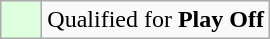<table class="wikitable">
<tr>
<td style="background: #ddffdd" width="20"></td>
<td>Qualified for <strong>Play Off</strong></td>
</tr>
</table>
